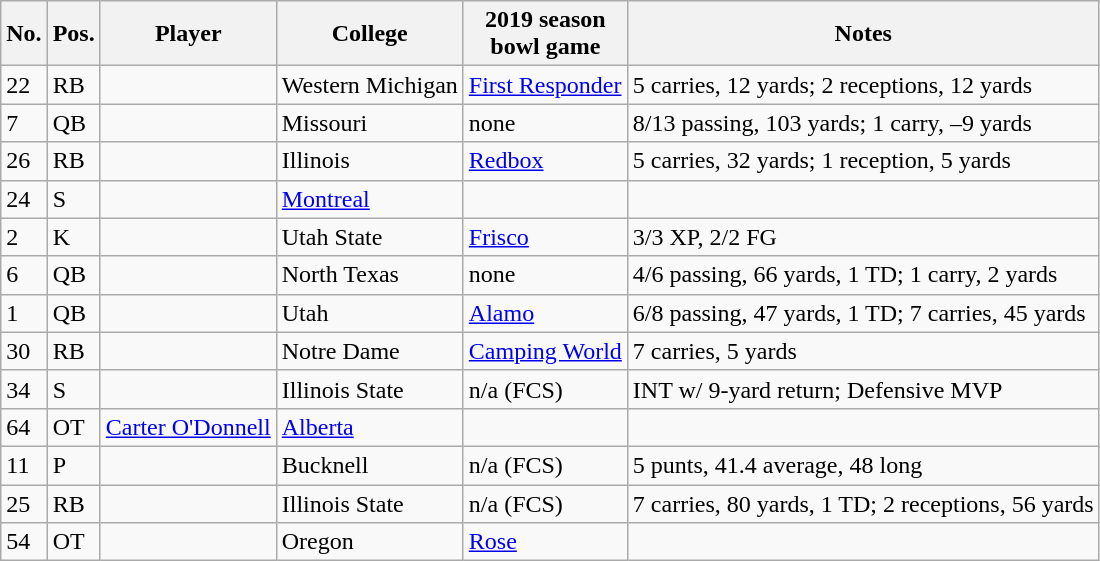<table class="wikitable sortable">
<tr>
<th>No.</th>
<th>Pos.</th>
<th>Player</th>
<th>College</th>
<th>2019 season<br>bowl game</th>
<th class=unsortable>Notes</th>
</tr>
<tr>
<td>22</td>
<td>RB</td>
<td></td>
<td>Western Michigan</td>
<td><a href='#'>First Responder</a></td>
<td>5 carries, 12 yards; 2 receptions, 12 yards</td>
</tr>
<tr>
<td>7</td>
<td>QB</td>
<td></td>
<td>Missouri</td>
<td>none</td>
<td>8/13 passing, 103 yards; 1 carry, –9 yards</td>
</tr>
<tr>
<td>26</td>
<td>RB</td>
<td></td>
<td>Illinois</td>
<td><a href='#'>Redbox</a></td>
<td>5 carries, 32 yards; 1 reception, 5 yards</td>
</tr>
<tr>
<td>24</td>
<td>S</td>
<td></td>
<td><a href='#'>Montreal</a></td>
<td></td>
<td></td>
</tr>
<tr>
<td>2</td>
<td>K</td>
<td></td>
<td>Utah State</td>
<td><a href='#'>Frisco</a></td>
<td>3/3 XP, 2/2 FG</td>
</tr>
<tr>
<td>6</td>
<td>QB</td>
<td></td>
<td>North Texas</td>
<td>none</td>
<td>4/6 passing, 66 yards, 1 TD; 1 carry, 2 yards</td>
</tr>
<tr>
<td>1</td>
<td>QB</td>
<td></td>
<td>Utah</td>
<td><a href='#'>Alamo</a></td>
<td>6/8 passing, 47 yards, 1 TD; 7 carries, 45 yards</td>
</tr>
<tr>
<td>30</td>
<td>RB</td>
<td></td>
<td>Notre Dame</td>
<td><a href='#'>Camping World</a></td>
<td>7 carries, 5 yards</td>
</tr>
<tr>
<td>34</td>
<td>S</td>
<td></td>
<td>Illinois State</td>
<td>n/a (FCS)</td>
<td>INT w/ 9-yard return; Defensive MVP</td>
</tr>
<tr>
<td>64</td>
<td>OT</td>
<td><a href='#'>Carter O'Donnell</a></td>
<td><a href='#'>Alberta</a></td>
<td></td>
<td></td>
</tr>
<tr>
<td>11</td>
<td>P</td>
<td></td>
<td>Bucknell</td>
<td>n/a (FCS)</td>
<td>5 punts, 41.4 average, 48 long</td>
</tr>
<tr>
<td>25</td>
<td>RB</td>
<td></td>
<td>Illinois State</td>
<td>n/a (FCS)</td>
<td>7 carries, 80 yards, 1 TD; 2 receptions, 56 yards</td>
</tr>
<tr>
<td>54</td>
<td>OT</td>
<td></td>
<td>Oregon</td>
<td><a href='#'>Rose</a></td>
<td></td>
</tr>
</table>
